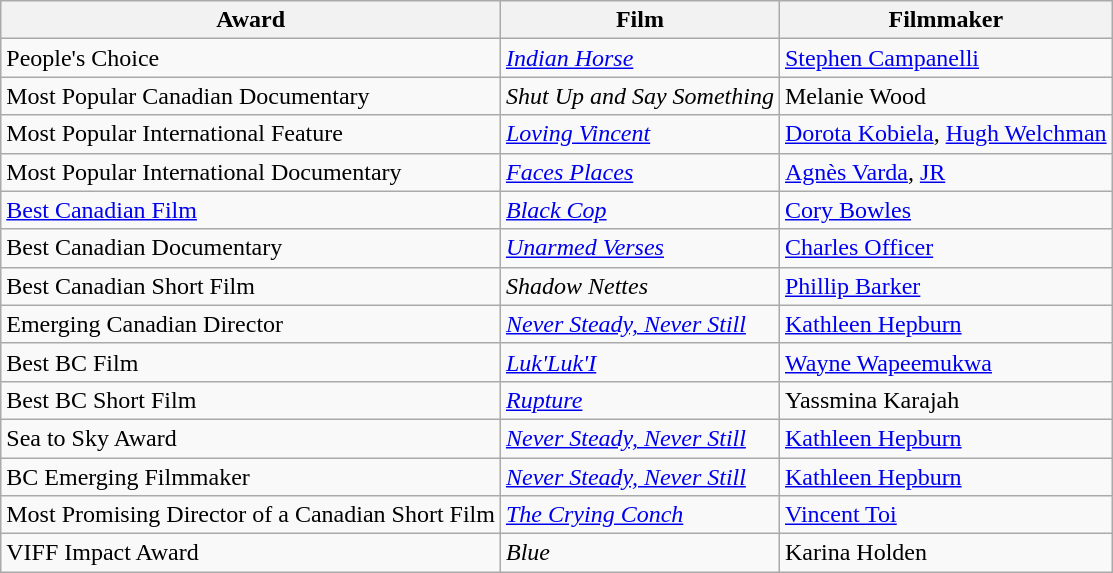<table class="wikitable">
<tr>
<th>Award</th>
<th>Film</th>
<th>Filmmaker</th>
</tr>
<tr>
<td>People's Choice</td>
<td><em><a href='#'>Indian Horse</a></em></td>
<td><a href='#'>Stephen Campanelli</a></td>
</tr>
<tr>
<td>Most Popular Canadian Documentary</td>
<td><em>Shut Up and Say Something</em></td>
<td>Melanie Wood</td>
</tr>
<tr>
<td>Most Popular International Feature</td>
<td><em><a href='#'>Loving Vincent</a></em></td>
<td><a href='#'>Dorota Kobiela</a>, <a href='#'>Hugh Welchman</a></td>
</tr>
<tr>
<td>Most Popular International Documentary</td>
<td><em><a href='#'>Faces Places</a></em></td>
<td><a href='#'>Agnès Varda</a>, <a href='#'>JR</a></td>
</tr>
<tr>
<td><a href='#'>Best Canadian Film</a></td>
<td><em><a href='#'>Black Cop</a></em></td>
<td><a href='#'>Cory Bowles</a></td>
</tr>
<tr>
<td>Best Canadian Documentary</td>
<td><em><a href='#'>Unarmed Verses</a></em></td>
<td><a href='#'>Charles Officer</a></td>
</tr>
<tr>
<td>Best Canadian Short Film</td>
<td><em>Shadow Nettes</em></td>
<td><a href='#'>Phillip Barker</a></td>
</tr>
<tr>
<td>Emerging Canadian Director</td>
<td><em><a href='#'>Never Steady, Never Still</a></em></td>
<td><a href='#'>Kathleen Hepburn</a></td>
</tr>
<tr>
<td>Best BC Film</td>
<td><em><a href='#'>Luk'Luk'I</a></em></td>
<td><a href='#'>Wayne Wapeemukwa</a></td>
</tr>
<tr>
<td>Best BC Short Film</td>
<td><em><a href='#'>Rupture</a></em></td>
<td>Yassmina Karajah</td>
</tr>
<tr>
<td>Sea to Sky Award</td>
<td><em><a href='#'>Never Steady, Never Still</a></em></td>
<td><a href='#'>Kathleen Hepburn</a></td>
</tr>
<tr>
<td>BC Emerging Filmmaker</td>
<td><em><a href='#'>Never Steady, Never Still</a></em></td>
<td><a href='#'>Kathleen Hepburn</a></td>
</tr>
<tr>
<td>Most Promising Director of a Canadian Short Film</td>
<td><em><a href='#'>The Crying Conch</a></em></td>
<td><a href='#'>Vincent Toi</a></td>
</tr>
<tr>
<td>VIFF Impact Award</td>
<td><em>Blue</em></td>
<td>Karina Holden</td>
</tr>
</table>
